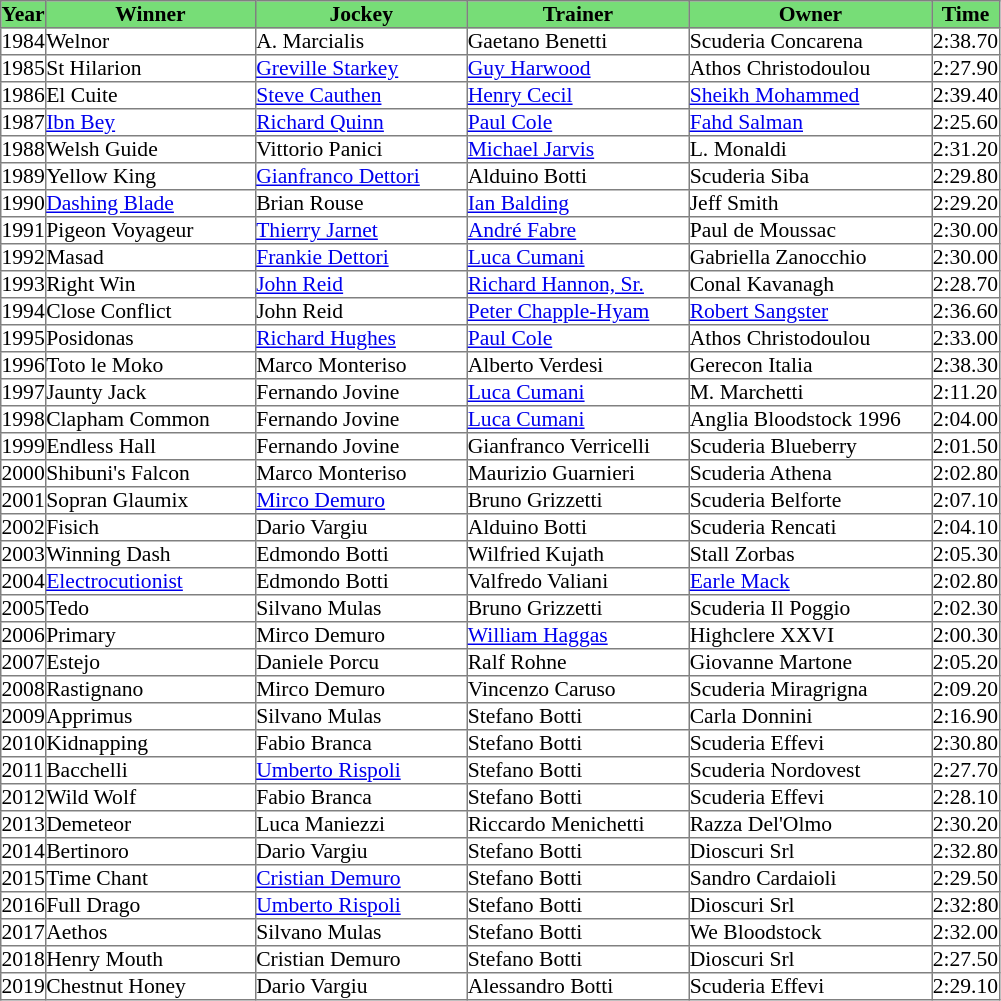<table class = "sortable" | border="1" cellpadding="0" style="border-collapse: collapse; font-size:90%">
<tr bgcolor="#77dd77" align="center">
<th>Year</th>
<th>Winner</th>
<th>Jockey</th>
<th>Trainer</th>
<th>Owner</th>
<th>Time</th>
</tr>
<tr>
<td>1984</td>
<td width=139px>Welnor</td>
<td width=140px>A. Marcialis</td>
<td width=147px>Gaetano Benetti</td>
<td width=161px>Scuderia Concarena</td>
<td>2:38.70</td>
</tr>
<tr>
<td>1985</td>
<td>St Hilarion</td>
<td><a href='#'>Greville Starkey</a></td>
<td><a href='#'>Guy Harwood</a></td>
<td>Athos Christodoulou</td>
<td>2:27.90</td>
</tr>
<tr>
<td>1986</td>
<td>El Cuite</td>
<td><a href='#'>Steve Cauthen</a></td>
<td><a href='#'>Henry Cecil</a></td>
<td><a href='#'>Sheikh Mohammed</a></td>
<td>2:39.40</td>
</tr>
<tr>
<td>1987</td>
<td><a href='#'>Ibn Bey</a></td>
<td><a href='#'>Richard Quinn</a></td>
<td><a href='#'>Paul Cole</a></td>
<td><a href='#'>Fahd Salman</a></td>
<td>2:25.60</td>
</tr>
<tr>
<td>1988</td>
<td>Welsh Guide</td>
<td>Vittorio Panici</td>
<td><a href='#'>Michael Jarvis</a></td>
<td>L. Monaldi</td>
<td>2:31.20</td>
</tr>
<tr>
<td>1989</td>
<td>Yellow King</td>
<td><a href='#'>Gianfranco Dettori</a></td>
<td>Alduino Botti</td>
<td>Scuderia Siba</td>
<td>2:29.80</td>
</tr>
<tr>
<td>1990</td>
<td><a href='#'>Dashing Blade</a></td>
<td>Brian Rouse</td>
<td><a href='#'>Ian Balding</a></td>
<td>Jeff Smith</td>
<td>2:29.20</td>
</tr>
<tr>
<td>1991</td>
<td>Pigeon Voyageur</td>
<td><a href='#'>Thierry Jarnet</a></td>
<td><a href='#'>André Fabre</a></td>
<td>Paul de Moussac</td>
<td>2:30.00</td>
</tr>
<tr>
<td>1992</td>
<td>Masad</td>
<td><a href='#'>Frankie Dettori</a></td>
<td><a href='#'>Luca Cumani</a></td>
<td>Gabriella Zanocchio</td>
<td>2:30.00</td>
</tr>
<tr>
<td>1993</td>
<td>Right Win</td>
<td><a href='#'>John Reid</a></td>
<td><a href='#'>Richard Hannon, Sr.</a></td>
<td>Conal Kavanagh</td>
<td>2:28.70</td>
</tr>
<tr>
<td>1994</td>
<td>Close Conflict</td>
<td>John Reid</td>
<td><a href='#'>Peter Chapple-Hyam</a></td>
<td><a href='#'>Robert Sangster</a></td>
<td>2:36.60</td>
</tr>
<tr>
<td>1995</td>
<td>Posidonas</td>
<td><a href='#'>Richard Hughes</a></td>
<td><a href='#'>Paul Cole</a></td>
<td>Athos Christodoulou</td>
<td>2:33.00</td>
</tr>
<tr>
<td>1996</td>
<td>Toto le Moko</td>
<td>Marco Monteriso</td>
<td>Alberto Verdesi</td>
<td>Gerecon Italia</td>
<td>2:38.30</td>
</tr>
<tr>
<td>1997</td>
<td>Jaunty Jack</td>
<td>Fernando Jovine</td>
<td><a href='#'>Luca Cumani</a></td>
<td>M. Marchetti</td>
<td>2:11.20</td>
</tr>
<tr>
<td>1998</td>
<td>Clapham Common</td>
<td>Fernando Jovine</td>
<td><a href='#'>Luca Cumani</a></td>
<td>Anglia Bloodstock 1996</td>
<td>2:04.00</td>
</tr>
<tr>
<td>1999</td>
<td>Endless Hall</td>
<td>Fernando Jovine</td>
<td>Gianfranco Verricelli</td>
<td>Scuderia Blueberry</td>
<td>2:01.50</td>
</tr>
<tr>
<td>2000</td>
<td>Shibuni's Falcon</td>
<td>Marco Monteriso</td>
<td>Maurizio Guarnieri</td>
<td>Scuderia Athena</td>
<td>2:02.80</td>
</tr>
<tr>
<td>2001</td>
<td>Sopran Glaumix</td>
<td><a href='#'>Mirco Demuro</a></td>
<td>Bruno Grizzetti</td>
<td>Scuderia Belforte</td>
<td>2:07.10</td>
</tr>
<tr>
<td>2002</td>
<td>Fisich</td>
<td>Dario Vargiu</td>
<td>Alduino Botti</td>
<td>Scuderia Rencati</td>
<td>2:04.10</td>
</tr>
<tr>
<td>2003</td>
<td>Winning Dash</td>
<td>Edmondo Botti</td>
<td>Wilfried Kujath</td>
<td>Stall Zorbas</td>
<td>2:05.30</td>
</tr>
<tr>
<td>2004</td>
<td><a href='#'>Electrocutionist</a></td>
<td>Edmondo Botti</td>
<td>Valfredo Valiani</td>
<td><a href='#'>Earle Mack</a></td>
<td>2:02.80</td>
</tr>
<tr>
<td>2005</td>
<td>Tedo</td>
<td>Silvano Mulas</td>
<td>Bruno Grizzetti</td>
<td>Scuderia Il Poggio</td>
<td>2:02.30</td>
</tr>
<tr>
<td>2006</td>
<td>Primary</td>
<td>Mirco Demuro</td>
<td><a href='#'>William Haggas</a></td>
<td>Highclere XXVI</td>
<td>2:00.30</td>
</tr>
<tr>
<td>2007</td>
<td>Estejo</td>
<td>Daniele Porcu</td>
<td>Ralf Rohne</td>
<td>Giovanne Martone</td>
<td>2:05.20</td>
</tr>
<tr>
<td>2008</td>
<td>Rastignano</td>
<td>Mirco Demuro</td>
<td>Vincenzo Caruso</td>
<td>Scuderia Miragrigna</td>
<td>2:09.20</td>
</tr>
<tr>
<td>2009</td>
<td>Apprimus</td>
<td>Silvano Mulas</td>
<td>Stefano Botti</td>
<td>Carla Donnini</td>
<td>2:16.90</td>
</tr>
<tr>
<td>2010</td>
<td>Kidnapping</td>
<td>Fabio Branca</td>
<td>Stefano Botti</td>
<td>Scuderia Effevi</td>
<td>2:30.80</td>
</tr>
<tr>
<td>2011</td>
<td>Bacchelli</td>
<td><a href='#'>Umberto Rispoli</a></td>
<td>Stefano Botti</td>
<td>Scuderia Nordovest</td>
<td>2:27.70</td>
</tr>
<tr>
<td>2012</td>
<td>Wild Wolf</td>
<td>Fabio Branca</td>
<td>Stefano Botti</td>
<td>Scuderia Effevi</td>
<td>2:28.10</td>
</tr>
<tr>
<td>2013</td>
<td>Demeteor</td>
<td>Luca Maniezzi</td>
<td>Riccardo Menichetti</td>
<td>Razza Del'Olmo</td>
<td>2:30.20</td>
</tr>
<tr>
<td>2014</td>
<td>Bertinoro</td>
<td>Dario Vargiu</td>
<td>Stefano Botti</td>
<td>Dioscuri Srl</td>
<td>2:32.80</td>
</tr>
<tr>
<td>2015</td>
<td>Time Chant</td>
<td><a href='#'>Cristian Demuro</a></td>
<td>Stefano Botti</td>
<td>Sandro Cardaioli</td>
<td>2:29.50</td>
</tr>
<tr>
<td>2016</td>
<td>Full Drago</td>
<td><a href='#'>Umberto Rispoli</a></td>
<td>Stefano Botti</td>
<td>Dioscuri Srl</td>
<td>2:32:80</td>
</tr>
<tr>
<td>2017</td>
<td>Aethos</td>
<td>Silvano Mulas</td>
<td>Stefano Botti</td>
<td>We Bloodstock</td>
<td>2:32.00</td>
</tr>
<tr>
<td>2018</td>
<td>Henry Mouth</td>
<td>Cristian Demuro</td>
<td>Stefano Botti</td>
<td>Dioscuri Srl</td>
<td>2:27.50</td>
</tr>
<tr>
<td>2019</td>
<td>Chestnut Honey</td>
<td>Dario Vargiu</td>
<td>Alessandro Botti</td>
<td>Scuderia Effevi</td>
<td>2:29.10</td>
</tr>
</table>
